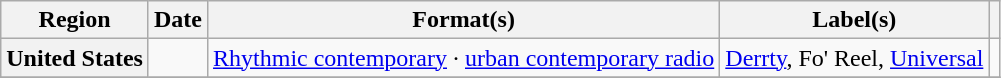<table class="wikitable plainrowheaders" style="text-align:left">
<tr>
<th scope="col">Region</th>
<th scope="col">Date</th>
<th scope="col">Format(s)</th>
<th scope="col">Label(s)</th>
<th scope="col"></th>
</tr>
<tr>
<th scope="row">United States</th>
<td></td>
<td><a href='#'>Rhythmic contemporary</a> · <a href='#'>urban contemporary radio</a></td>
<td><a href='#'>Derrty</a>, Fo' Reel, <a href='#'>Universal</a></td>
<td></td>
</tr>
<tr>
</tr>
</table>
